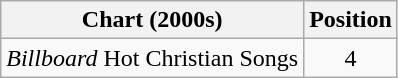<table class="wikitable">
<tr>
<th>Chart (2000s)</th>
<th>Position</th>
</tr>
<tr>
<td><em>Billboard</em> Hot Christian Songs</td>
<td align="center">4</td>
</tr>
</table>
